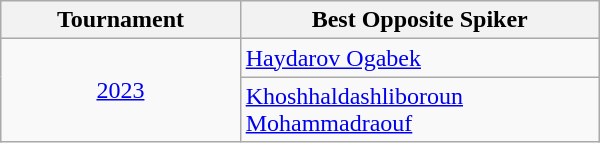<table class=wikitable style="width: 400px;">
<tr>
<th>Tournament</th>
<th style="width: 60%;">Best Opposite Spiker</th>
</tr>
<tr>
<td style="text-align:center;" rowspan=2><a href='#'>2023</a></td>
<td> <a href='#'>Haydarov Ogabek</a></td>
</tr>
<tr>
<td> <a href='#'>Khoshhaldashliboroun Mohammadraouf</a></td>
</tr>
</table>
